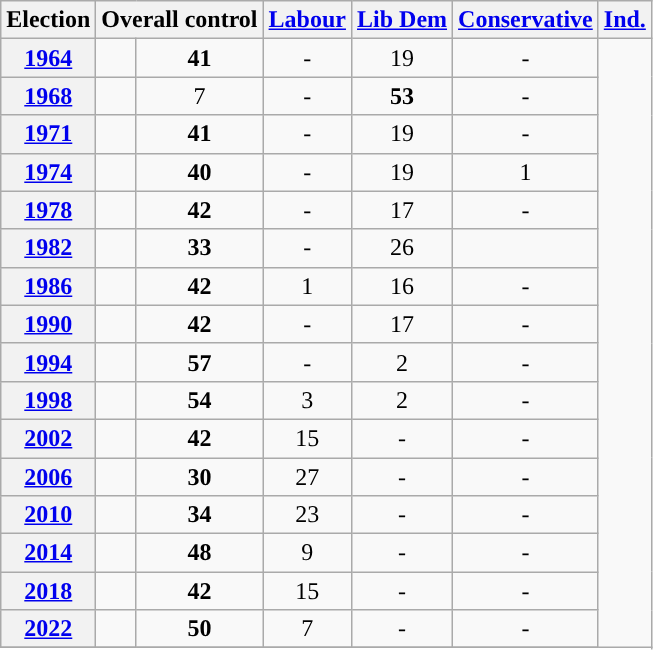<table class="wikitable">
<tr>
<th><strong>Election</strong></th>
<th colspan=2><strong>Overall control</strong></th>
<th><a href='#'>Labour</a></th>
<th><a href='#'>Lib Dem</a></th>
<th><a href='#'>Conservative</a></th>
<th><a href='#'>Ind.</a></th>
</tr>
<tr>
<th><a href='#'>1964</a></th>
<td></td>
<td style="text-align: center;"><strong>41</strong></td>
<td style="text-align: center;">-</td>
<td style="text-align: center;">19</td>
<td style="text-align: center;">-</td>
</tr>
<tr>
<th><a href='#'>1968</a></th>
<td></td>
<td style="text-align: center;">7</td>
<td style="text-align: center;">-</td>
<td style="text-align: center;"><strong>53</strong></td>
<td style="text-align: center;">-</td>
</tr>
<tr>
<th><a href='#'>1971</a></th>
<td></td>
<td style="text-align: center;"><strong>41</strong></td>
<td style="text-align: center;">-</td>
<td style="text-align: center;">19</td>
<td style="text-align: center;">-</td>
</tr>
<tr>
<th><a href='#'>1974</a></th>
<td></td>
<td style="text-align: center;"><strong>40</strong></td>
<td style="text-align: center;">-</td>
<td style="text-align: center;">19</td>
<td style="text-align: center;">1</td>
</tr>
<tr>
<th><a href='#'>1978</a></th>
<td></td>
<td style="text-align: center;"><strong>42</strong></td>
<td style="text-align: center;">-</td>
<td style="text-align: center;">17</td>
<td style="text-align: center;">-</td>
</tr>
<tr>
<th><a href='#'>1982</a></th>
<td></td>
<td style="text-align: center;"><strong>33</strong></td>
<td style="text-align: center;">-</td>
<td style="text-align: center;">26</td>
<td style="text-align: center;"></td>
</tr>
<tr>
<th><a href='#'>1986</a></th>
<td></td>
<td style="text-align: center;"><strong>42</strong></td>
<td style="text-align: center;">1</td>
<td style="text-align: center;">16</td>
<td style="text-align: center;">-</td>
</tr>
<tr>
<th><a href='#'>1990</a></th>
<td></td>
<td style="text-align: center;"><strong>42</strong></td>
<td style="text-align: center;">-</td>
<td style="text-align: center;">17</td>
<td style="text-align: center;">-</td>
</tr>
<tr>
<th><a href='#'>1994</a></th>
<td></td>
<td style="text-align: center;"><strong>57</strong></td>
<td style="text-align: center;">-</td>
<td style="text-align: center;">2</td>
<td style="text-align: center;">-</td>
</tr>
<tr>
<th><a href='#'>1998</a></th>
<td></td>
<td style="text-align: center;"><strong>54</strong></td>
<td style="text-align: center;">3</td>
<td style="text-align: center;">2</td>
<td style="text-align: center;">-</td>
</tr>
<tr>
<th><a href='#'>2002</a></th>
<td></td>
<td style="text-align: center;"><strong>42</strong></td>
<td style="text-align: center;">15</td>
<td style="text-align: center;">-</td>
<td style="text-align: center;">-</td>
</tr>
<tr>
<th><a href='#'>2006</a></th>
<td></td>
<td style="text-align: center;"><strong>30</strong></td>
<td style="text-align: center;">27</td>
<td style="text-align: center;">-</td>
<td style="text-align: center;">-</td>
</tr>
<tr>
<th><a href='#'>2010</a></th>
<td></td>
<td style="text-align: center;"><strong>34</strong></td>
<td style="text-align: center;">23</td>
<td style="text-align: center;">-</td>
<td style="text-align: center;">-</td>
</tr>
<tr>
<th><a href='#'>2014</a></th>
<td></td>
<td style="text-align: center;"><strong>48</strong></td>
<td style="text-align: center;">9</td>
<td style="text-align: center;">-</td>
<td style="text-align: center;">-</td>
</tr>
<tr>
<th><a href='#'>2018</a></th>
<td></td>
<td style="text-align: center;"><strong>42</strong></td>
<td style="text-align: center;">15</td>
<td style="text-align: center;">-</td>
<td style="text-align: center;">-</td>
</tr>
<tr>
<th><a href='#'>2022</a></th>
<td></td>
<td style="text-align: center;"><strong>50</strong></td>
<td style="text-align: center;">7</td>
<td style="text-align: center;">-</td>
<td style="text-align: center;">-</td>
</tr>
<tr>
</tr>
</table>
